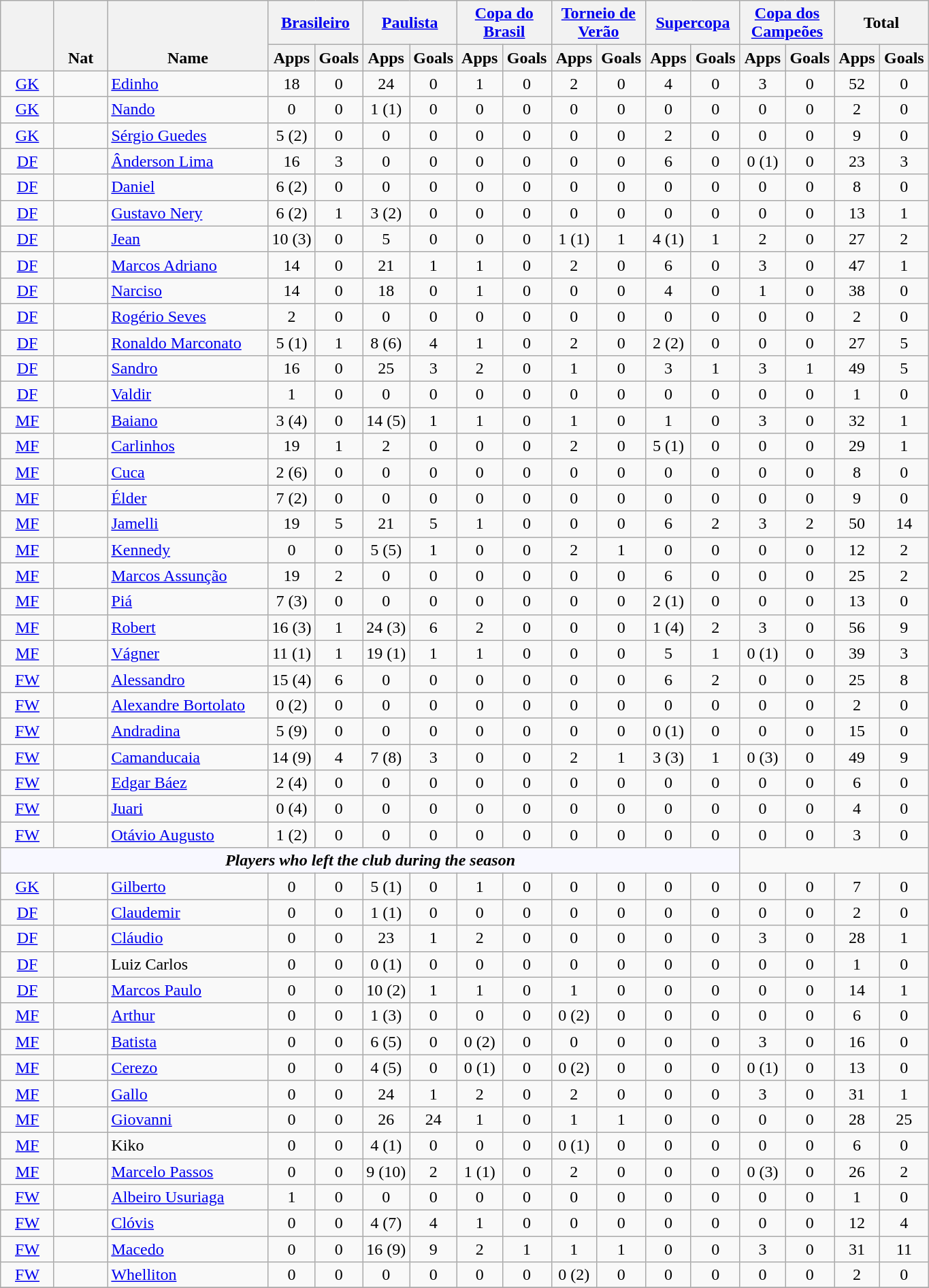<table class="wikitable sortable" style="text-align:center;">
<tr>
<th rowspan="2" width="45" valign="bottom"></th>
<th rowspan="2" width="45" valign="bottom">Nat</th>
<th rowspan="2" width="150" valign="bottom">Name</th>
<th colspan="2" width="85"><a href='#'>Brasileiro</a></th>
<th colspan="2" width="85"><a href='#'>Paulista</a></th>
<th colspan="2" width="85"><a href='#'>Copa do Brasil</a></th>
<th colspan="2" width="85"><a href='#'>Torneio de Verão</a></th>
<th colspan="2" width="85"><a href='#'>Supercopa</a></th>
<th colspan="2" width="85"><a href='#'>Copa dos Campeões</a></th>
<th colspan="2" width="85">Total</th>
</tr>
<tr>
<th>Apps</th>
<th>Goals</th>
<th>Apps</th>
<th>Goals</th>
<th>Apps</th>
<th>Goals</th>
<th>Apps</th>
<th>Goals</th>
<th>Apps</th>
<th>Goals</th>
<th>Apps</th>
<th>Goals</th>
<th>Apps</th>
<th>Goals</th>
</tr>
<tr>
<td><a href='#'>GK</a></td>
<td></td>
<td align=left><a href='#'>Edinho</a></td>
<td>18</td>
<td>0</td>
<td>24</td>
<td>0</td>
<td>1</td>
<td>0</td>
<td>2</td>
<td>0</td>
<td>4</td>
<td>0</td>
<td>3</td>
<td>0</td>
<td>52</td>
<td>0</td>
</tr>
<tr>
<td><a href='#'>GK</a></td>
<td></td>
<td align=left><a href='#'>Nando</a></td>
<td>0</td>
<td>0</td>
<td>1 (1)</td>
<td>0</td>
<td>0</td>
<td>0</td>
<td>0</td>
<td>0</td>
<td>0</td>
<td>0</td>
<td>0</td>
<td>0</td>
<td>2</td>
<td>0</td>
</tr>
<tr>
<td><a href='#'>GK</a></td>
<td></td>
<td align=left><a href='#'>Sérgio Guedes</a></td>
<td>5 (2)</td>
<td>0</td>
<td>0</td>
<td>0</td>
<td>0</td>
<td>0</td>
<td>0</td>
<td>0</td>
<td>2</td>
<td>0</td>
<td>0</td>
<td>0</td>
<td>9</td>
<td>0</td>
</tr>
<tr>
<td><a href='#'>DF</a></td>
<td></td>
<td align=left><a href='#'>Ânderson Lima</a></td>
<td>16</td>
<td>3</td>
<td>0</td>
<td>0</td>
<td>0</td>
<td>0</td>
<td>0</td>
<td>0</td>
<td>6</td>
<td>0</td>
<td>0 (1)</td>
<td>0</td>
<td>23</td>
<td>3</td>
</tr>
<tr>
<td><a href='#'>DF</a></td>
<td></td>
<td align=left><a href='#'>Daniel</a></td>
<td>6 (2)</td>
<td>0</td>
<td>0</td>
<td>0</td>
<td>0</td>
<td>0</td>
<td>0</td>
<td>0</td>
<td>0</td>
<td>0</td>
<td>0</td>
<td>0</td>
<td>8</td>
<td>0</td>
</tr>
<tr>
<td><a href='#'>DF</a></td>
<td></td>
<td align=left><a href='#'>Gustavo Nery</a></td>
<td>6 (2)</td>
<td>1</td>
<td>3 (2)</td>
<td>0</td>
<td>0</td>
<td>0</td>
<td>0</td>
<td>0</td>
<td>0</td>
<td>0</td>
<td>0</td>
<td>0</td>
<td>13</td>
<td>1</td>
</tr>
<tr>
<td><a href='#'>DF</a></td>
<td></td>
<td align=left><a href='#'>Jean</a></td>
<td>10 (3)</td>
<td>0</td>
<td>5</td>
<td>0</td>
<td>0</td>
<td>0</td>
<td>1 (1)</td>
<td>1</td>
<td>4 (1)</td>
<td>1</td>
<td>2</td>
<td>0</td>
<td>27</td>
<td>2</td>
</tr>
<tr>
<td><a href='#'>DF</a></td>
<td></td>
<td align=left><a href='#'>Marcos Adriano</a></td>
<td>14</td>
<td>0</td>
<td>21</td>
<td>1</td>
<td>1</td>
<td>0</td>
<td>2</td>
<td>0</td>
<td>6</td>
<td>0</td>
<td>3</td>
<td>0</td>
<td>47</td>
<td>1</td>
</tr>
<tr>
<td><a href='#'>DF</a></td>
<td></td>
<td align=left><a href='#'>Narciso</a></td>
<td>14</td>
<td>0</td>
<td>18</td>
<td>0</td>
<td>1</td>
<td>0</td>
<td>0</td>
<td>0</td>
<td>4</td>
<td>0</td>
<td>1</td>
<td>0</td>
<td>38</td>
<td>0</td>
</tr>
<tr>
<td><a href='#'>DF</a></td>
<td></td>
<td align=left><a href='#'>Rogério Seves</a></td>
<td>2</td>
<td>0</td>
<td>0</td>
<td>0</td>
<td>0</td>
<td>0</td>
<td>0</td>
<td>0</td>
<td>0</td>
<td>0</td>
<td>0</td>
<td>0</td>
<td>2</td>
<td>0</td>
</tr>
<tr>
<td><a href='#'>DF</a></td>
<td></td>
<td align=left><a href='#'>Ronaldo Marconato</a></td>
<td>5 (1)</td>
<td>1</td>
<td>8 (6)</td>
<td>4</td>
<td>1</td>
<td>0</td>
<td>2</td>
<td>0</td>
<td>2 (2)</td>
<td>0</td>
<td>0</td>
<td>0</td>
<td>27</td>
<td>5</td>
</tr>
<tr>
<td><a href='#'>DF</a></td>
<td></td>
<td align=left><a href='#'>Sandro</a></td>
<td>16</td>
<td>0</td>
<td>25</td>
<td>3</td>
<td>2</td>
<td>0</td>
<td>1</td>
<td>0</td>
<td>3</td>
<td>1</td>
<td>3</td>
<td>1</td>
<td>49</td>
<td>5</td>
</tr>
<tr>
<td><a href='#'>DF</a></td>
<td></td>
<td align=left><a href='#'>Valdir</a></td>
<td>1</td>
<td>0</td>
<td>0</td>
<td>0</td>
<td>0</td>
<td>0</td>
<td>0</td>
<td>0</td>
<td>0</td>
<td>0</td>
<td>0</td>
<td>0</td>
<td>1</td>
<td>0</td>
</tr>
<tr>
<td><a href='#'>MF</a></td>
<td></td>
<td align=left><a href='#'>Baiano</a></td>
<td>3 (4)</td>
<td>0</td>
<td>14 (5)</td>
<td>1</td>
<td>1</td>
<td>0</td>
<td>1</td>
<td>0</td>
<td>1</td>
<td>0</td>
<td>3</td>
<td>0</td>
<td>32</td>
<td>1</td>
</tr>
<tr>
<td><a href='#'>MF</a></td>
<td></td>
<td align=left><a href='#'>Carlinhos</a></td>
<td>19</td>
<td>1</td>
<td>2</td>
<td>0</td>
<td>0</td>
<td>0</td>
<td>2</td>
<td>0</td>
<td>5 (1)</td>
<td>0</td>
<td>0</td>
<td>0</td>
<td>29</td>
<td>1</td>
</tr>
<tr>
<td><a href='#'>MF</a></td>
<td></td>
<td align=left><a href='#'>Cuca</a></td>
<td>2 (6)</td>
<td>0</td>
<td>0</td>
<td>0</td>
<td>0</td>
<td>0</td>
<td>0</td>
<td>0</td>
<td>0</td>
<td>0</td>
<td>0</td>
<td>0</td>
<td>8</td>
<td>0</td>
</tr>
<tr>
<td><a href='#'>MF</a></td>
<td></td>
<td align=left><a href='#'>Élder</a></td>
<td>7 (2)</td>
<td>0</td>
<td>0</td>
<td>0</td>
<td>0</td>
<td>0</td>
<td>0</td>
<td>0</td>
<td>0</td>
<td>0</td>
<td>0</td>
<td>0</td>
<td>9</td>
<td>0</td>
</tr>
<tr>
<td><a href='#'>MF</a></td>
<td></td>
<td align=left><a href='#'>Jamelli</a></td>
<td>19</td>
<td>5</td>
<td>21</td>
<td>5</td>
<td>1</td>
<td>0</td>
<td>0</td>
<td>0</td>
<td>6</td>
<td>2</td>
<td>3</td>
<td>2</td>
<td>50</td>
<td>14</td>
</tr>
<tr>
<td><a href='#'>MF</a></td>
<td></td>
<td align=left><a href='#'>Kennedy</a></td>
<td>0</td>
<td>0</td>
<td>5 (5)</td>
<td>1</td>
<td>0</td>
<td>0</td>
<td>2</td>
<td>1</td>
<td>0</td>
<td>0</td>
<td>0</td>
<td>0</td>
<td>12</td>
<td>2</td>
</tr>
<tr>
<td><a href='#'>MF</a></td>
<td></td>
<td align=left><a href='#'>Marcos Assunção</a></td>
<td>19</td>
<td>2</td>
<td>0</td>
<td>0</td>
<td>0</td>
<td>0</td>
<td>0</td>
<td>0</td>
<td>6</td>
<td>0</td>
<td>0</td>
<td>0</td>
<td>25</td>
<td>2</td>
</tr>
<tr>
<td><a href='#'>MF</a></td>
<td></td>
<td align=left><a href='#'>Piá</a></td>
<td>7 (3)</td>
<td>0</td>
<td>0</td>
<td>0</td>
<td>0</td>
<td>0</td>
<td>0</td>
<td>0</td>
<td>2 (1)</td>
<td>0</td>
<td>0</td>
<td>0</td>
<td>13</td>
<td>0</td>
</tr>
<tr>
<td><a href='#'>MF</a></td>
<td></td>
<td align=left><a href='#'>Robert</a></td>
<td>16 (3)</td>
<td>1</td>
<td>24 (3)</td>
<td>6</td>
<td>2</td>
<td>0</td>
<td>0</td>
<td>0</td>
<td>1 (4)</td>
<td>2</td>
<td>3</td>
<td>0</td>
<td>56</td>
<td>9</td>
</tr>
<tr>
<td><a href='#'>MF</a></td>
<td></td>
<td align=left><a href='#'>Vágner</a></td>
<td>11 (1)</td>
<td>1</td>
<td>19 (1)</td>
<td>1</td>
<td>1</td>
<td>0</td>
<td>0</td>
<td>0</td>
<td>5</td>
<td>1</td>
<td>0 (1)</td>
<td>0</td>
<td>39</td>
<td>3</td>
</tr>
<tr>
<td><a href='#'>FW</a></td>
<td></td>
<td align=left><a href='#'>Alessandro</a></td>
<td>15 (4)</td>
<td>6</td>
<td>0</td>
<td>0</td>
<td>0</td>
<td>0</td>
<td>0</td>
<td>0</td>
<td>6</td>
<td>2</td>
<td>0</td>
<td>0</td>
<td>25</td>
<td>8</td>
</tr>
<tr>
<td><a href='#'>FW</a></td>
<td></td>
<td align=left><a href='#'>Alexandre Bortolato</a></td>
<td>0 (2)</td>
<td>0</td>
<td>0</td>
<td>0</td>
<td>0</td>
<td>0</td>
<td>0</td>
<td>0</td>
<td>0</td>
<td>0</td>
<td>0</td>
<td>0</td>
<td>2</td>
<td>0</td>
</tr>
<tr>
<td><a href='#'>FW</a></td>
<td></td>
<td align=left><a href='#'>Andradina</a></td>
<td>5 (9)</td>
<td>0</td>
<td>0</td>
<td>0</td>
<td>0</td>
<td>0</td>
<td>0</td>
<td>0</td>
<td>0 (1)</td>
<td>0</td>
<td>0</td>
<td>0</td>
<td>15</td>
<td>0</td>
</tr>
<tr>
<td><a href='#'>FW</a></td>
<td></td>
<td align=left><a href='#'>Camanducaia</a></td>
<td>14 (9)</td>
<td>4</td>
<td>7 (8)</td>
<td>3</td>
<td>0</td>
<td>0</td>
<td>2</td>
<td>1</td>
<td>3 (3)</td>
<td>1</td>
<td>0 (3)</td>
<td>0</td>
<td>49</td>
<td>9</td>
</tr>
<tr>
<td><a href='#'>FW</a></td>
<td></td>
<td align=left><a href='#'>Edgar Báez</a></td>
<td>2 (4)</td>
<td>0</td>
<td>0</td>
<td>0</td>
<td>0</td>
<td>0</td>
<td>0</td>
<td>0</td>
<td>0</td>
<td>0</td>
<td>0</td>
<td>0</td>
<td>6</td>
<td>0</td>
</tr>
<tr>
<td><a href='#'>FW</a></td>
<td></td>
<td align=left><a href='#'>Juari</a></td>
<td>0 (4)</td>
<td>0</td>
<td>0</td>
<td>0</td>
<td>0</td>
<td>0</td>
<td>0</td>
<td>0</td>
<td>0</td>
<td>0</td>
<td>0</td>
<td>0</td>
<td>4</td>
<td>0</td>
</tr>
<tr>
<td><a href='#'>FW</a></td>
<td></td>
<td align=left><a href='#'>Otávio Augusto</a></td>
<td>1 (2)</td>
<td>0</td>
<td>0</td>
<td>0</td>
<td>0</td>
<td>0</td>
<td>0</td>
<td>0</td>
<td>0</td>
<td>0</td>
<td>0</td>
<td>0</td>
<td>3</td>
<td>0</td>
</tr>
<tr>
<th colspan=13 style="background: #F8F8FF" align=center><em>Players who left the club during the season</em></th>
</tr>
<tr>
<td><a href='#'>GK</a></td>
<td></td>
<td align=left><a href='#'>Gilberto</a></td>
<td>0</td>
<td>0</td>
<td>5 (1)</td>
<td>0</td>
<td>1</td>
<td>0</td>
<td>0</td>
<td>0</td>
<td>0</td>
<td>0</td>
<td>0</td>
<td>0</td>
<td>7</td>
<td>0</td>
</tr>
<tr>
<td><a href='#'>DF</a></td>
<td></td>
<td align=left><a href='#'>Claudemir</a></td>
<td>0</td>
<td>0</td>
<td>1 (1)</td>
<td>0</td>
<td>0</td>
<td>0</td>
<td>0</td>
<td>0</td>
<td>0</td>
<td>0</td>
<td>0</td>
<td>0</td>
<td>2</td>
<td>0</td>
</tr>
<tr>
<td><a href='#'>DF</a></td>
<td></td>
<td align=left><a href='#'>Cláudio</a></td>
<td>0</td>
<td>0</td>
<td>23</td>
<td>1</td>
<td>2</td>
<td>0</td>
<td>0</td>
<td>0</td>
<td>0</td>
<td>0</td>
<td>3</td>
<td>0</td>
<td>28</td>
<td>1</td>
</tr>
<tr>
<td><a href='#'>DF</a></td>
<td></td>
<td align=left>Luiz Carlos</td>
<td>0</td>
<td>0</td>
<td>0 (1)</td>
<td>0</td>
<td>0</td>
<td>0</td>
<td>0</td>
<td>0</td>
<td>0</td>
<td>0</td>
<td>0</td>
<td>0</td>
<td>1</td>
<td>0</td>
</tr>
<tr>
<td><a href='#'>DF</a></td>
<td></td>
<td align=left><a href='#'>Marcos Paulo</a></td>
<td>0</td>
<td>0</td>
<td>10 (2)</td>
<td>1</td>
<td>1</td>
<td>0</td>
<td>1</td>
<td>0</td>
<td>0</td>
<td>0</td>
<td>0</td>
<td>0</td>
<td>14</td>
<td>1</td>
</tr>
<tr>
<td><a href='#'>MF</a></td>
<td></td>
<td align=left><a href='#'>Arthur</a></td>
<td>0</td>
<td>0</td>
<td>1 (3)</td>
<td>0</td>
<td>0</td>
<td>0</td>
<td>0 (2)</td>
<td>0</td>
<td>0</td>
<td>0</td>
<td>0</td>
<td>0</td>
<td>6</td>
<td>0</td>
</tr>
<tr>
<td><a href='#'>MF</a></td>
<td></td>
<td align=left><a href='#'>Batista</a></td>
<td>0</td>
<td>0</td>
<td>6 (5)</td>
<td>0</td>
<td>0 (2)</td>
<td>0</td>
<td>0</td>
<td>0</td>
<td>0</td>
<td>0</td>
<td>3</td>
<td>0</td>
<td>16</td>
<td>0</td>
</tr>
<tr>
<td><a href='#'>MF</a></td>
<td></td>
<td align=left><a href='#'>Cerezo</a></td>
<td>0</td>
<td>0</td>
<td>4 (5)</td>
<td>0</td>
<td>0 (1)</td>
<td>0</td>
<td>0 (2)</td>
<td>0</td>
<td>0</td>
<td>0</td>
<td>0 (1)</td>
<td>0</td>
<td>13</td>
<td>0</td>
</tr>
<tr>
<td><a href='#'>MF</a></td>
<td></td>
<td align=left><a href='#'>Gallo</a></td>
<td>0</td>
<td>0</td>
<td>24</td>
<td>1</td>
<td>2</td>
<td>0</td>
<td>2</td>
<td>0</td>
<td>0</td>
<td>0</td>
<td>3</td>
<td>0</td>
<td>31</td>
<td>1</td>
</tr>
<tr>
<td><a href='#'>MF</a></td>
<td></td>
<td align=left><a href='#'>Giovanni</a></td>
<td>0</td>
<td>0</td>
<td>26</td>
<td>24</td>
<td>1</td>
<td>0</td>
<td>1</td>
<td>1</td>
<td>0</td>
<td>0</td>
<td>0</td>
<td>0</td>
<td>28</td>
<td>25</td>
</tr>
<tr>
<td><a href='#'>MF</a></td>
<td></td>
<td align=left>Kiko</td>
<td>0</td>
<td>0</td>
<td>4 (1)</td>
<td>0</td>
<td>0</td>
<td>0</td>
<td>0 (1)</td>
<td>0</td>
<td>0</td>
<td>0</td>
<td>0</td>
<td>0</td>
<td>6</td>
<td>0</td>
</tr>
<tr>
<td><a href='#'>MF</a></td>
<td></td>
<td align=left><a href='#'>Marcelo Passos</a></td>
<td>0</td>
<td>0</td>
<td>9 (10)</td>
<td>2</td>
<td>1 (1)</td>
<td>0</td>
<td>2</td>
<td>0</td>
<td>0</td>
<td>0</td>
<td>0 (3)</td>
<td>0</td>
<td>26</td>
<td>2</td>
</tr>
<tr>
<td><a href='#'>FW</a></td>
<td></td>
<td align=left><a href='#'>Albeiro Usuriaga</a></td>
<td>1</td>
<td>0</td>
<td>0</td>
<td>0</td>
<td>0</td>
<td>0</td>
<td>0</td>
<td>0</td>
<td>0</td>
<td>0</td>
<td>0</td>
<td>0</td>
<td>1</td>
<td>0</td>
</tr>
<tr>
<td><a href='#'>FW</a></td>
<td></td>
<td align=left><a href='#'>Clóvis</a></td>
<td>0</td>
<td>0</td>
<td>4 (7)</td>
<td>4</td>
<td>1</td>
<td>0</td>
<td>0</td>
<td>0</td>
<td>0</td>
<td>0</td>
<td>0</td>
<td>0</td>
<td>12</td>
<td>4</td>
</tr>
<tr>
<td><a href='#'>FW</a></td>
<td></td>
<td align=left><a href='#'>Macedo</a></td>
<td>0</td>
<td>0</td>
<td>16 (9)</td>
<td>9</td>
<td>2</td>
<td>1</td>
<td>1</td>
<td>1</td>
<td>0</td>
<td>0</td>
<td>3</td>
<td>0</td>
<td>31</td>
<td>11</td>
</tr>
<tr>
<td><a href='#'>FW</a></td>
<td></td>
<td align=left><a href='#'>Whelliton</a></td>
<td>0</td>
<td>0</td>
<td>0</td>
<td>0</td>
<td>0</td>
<td>0</td>
<td>0 (2)</td>
<td>0</td>
<td>0</td>
<td>0</td>
<td>0</td>
<td>0</td>
<td>2</td>
<td>0</td>
</tr>
<tr>
</tr>
</table>
